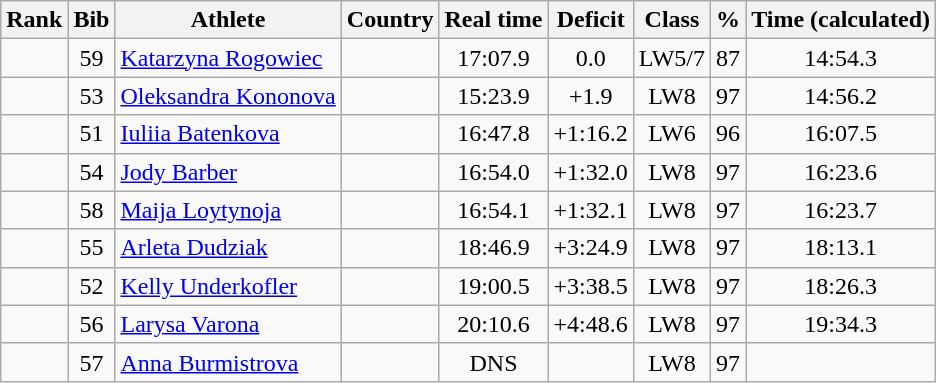<table class="wikitable sortable" style="text-align:center">
<tr>
<th>Rank</th>
<th>Bib</th>
<th>Athlete</th>
<th>Country</th>
<th>Real time</th>
<th>Deficit</th>
<th>Class</th>
<th>%</th>
<th>Time (calculated)</th>
</tr>
<tr>
<td></td>
<td>59</td>
<td align=left><a href='#'>Katarzyna Rogowiec</a></td>
<td align=left></td>
<td>17:07.9</td>
<td>0.0</td>
<td>LW5/7</td>
<td>87</td>
<td>14:54.3</td>
</tr>
<tr>
<td></td>
<td>53</td>
<td align=left><a href='#'>Oleksandra Kononova</a></td>
<td align=left></td>
<td>15:23.9</td>
<td>+1.9</td>
<td>LW8</td>
<td>97</td>
<td>14:56.2</td>
</tr>
<tr>
<td></td>
<td>51</td>
<td align=left><a href='#'>Iuliia Batenkova</a></td>
<td align=left></td>
<td>16:47.8</td>
<td>+1:16.2</td>
<td>LW6</td>
<td>96</td>
<td>16:07.5</td>
</tr>
<tr>
<td></td>
<td>54</td>
<td align=left><a href='#'>Jody Barber</a></td>
<td align=left></td>
<td>16:54.0</td>
<td>+1:32.0</td>
<td>LW8</td>
<td>97</td>
<td>16:23.6</td>
</tr>
<tr>
<td></td>
<td>58</td>
<td align=left><a href='#'>Maija Loytynoja</a></td>
<td align=left></td>
<td>16:54.1</td>
<td>+1:32.1</td>
<td>LW8</td>
<td>97</td>
<td>16:23.7</td>
</tr>
<tr>
<td></td>
<td>55</td>
<td align=left><a href='#'>Arleta Dudziak</a></td>
<td align=left></td>
<td>18:46.9</td>
<td>+3:24.9</td>
<td>LW8</td>
<td>97</td>
<td>18:13.1</td>
</tr>
<tr>
<td></td>
<td>52</td>
<td align=left><a href='#'>Kelly Underkofler</a></td>
<td align=left></td>
<td>19:00.5</td>
<td>+3:38.5</td>
<td>LW8</td>
<td>97</td>
<td>18:26.3</td>
</tr>
<tr>
<td></td>
<td>56</td>
<td align=left><a href='#'>Larysa Varona</a></td>
<td align=left></td>
<td>20:10.6</td>
<td>+4:48.6</td>
<td>LW8</td>
<td>97</td>
<td>19:34.3</td>
</tr>
<tr>
<td></td>
<td>57</td>
<td align=left><a href='#'>Anna Burmistrova</a></td>
<td align=left></td>
<td>DNS</td>
<td></td>
<td>LW8</td>
<td>97</td>
<td></td>
</tr>
</table>
